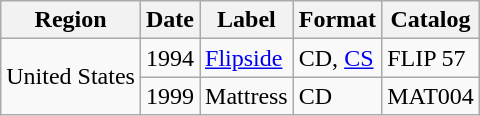<table class="wikitable">
<tr>
<th>Region</th>
<th>Date</th>
<th>Label</th>
<th>Format</th>
<th>Catalog</th>
</tr>
<tr>
<td rowspan="2">United States</td>
<td>1994</td>
<td><a href='#'>Flipside</a></td>
<td>CD, <a href='#'>CS</a></td>
<td>FLIP 57</td>
</tr>
<tr>
<td>1999</td>
<td>Mattress</td>
<td>CD</td>
<td>MAT004</td>
</tr>
</table>
